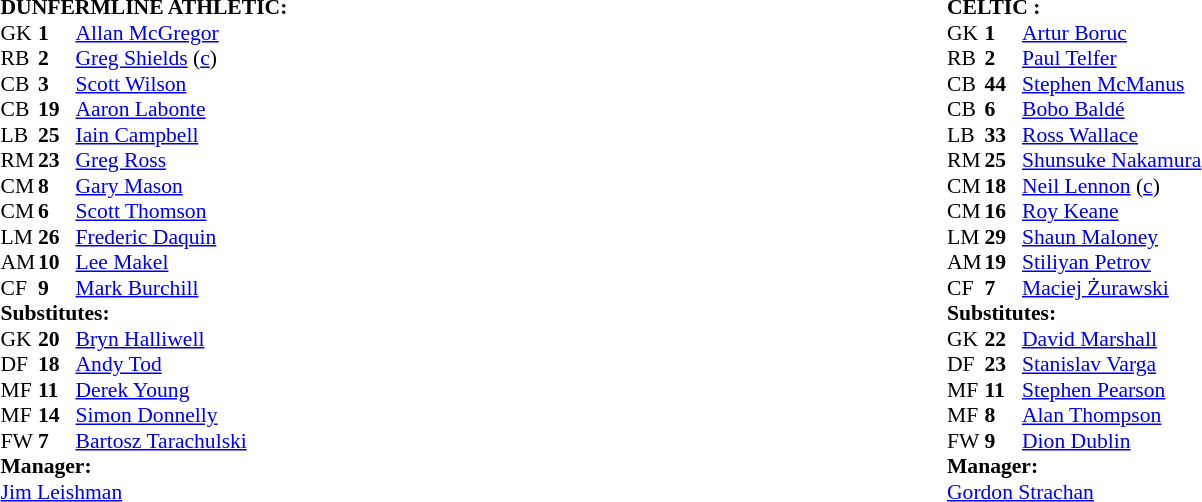<table width="100%">
<tr>
<td valign="top" width="50%"><br><table style="font-size: 90%" cellspacing="0" cellpadding="0">
<tr>
<td colspan="4"><strong>DUNFERMLINE ATHLETIC:</strong></td>
</tr>
<tr>
<th width="25"></th>
<th width="25"></th>
</tr>
<tr>
<td>GK</td>
<td><strong>1</strong></td>
<td> <a href='#'>Allan McGregor</a></td>
</tr>
<tr>
<td>RB</td>
<td><strong>2</strong></td>
<td> <a href='#'>Greg Shields</a> (<a href='#'>c</a>)</td>
</tr>
<tr>
<td>CB</td>
<td><strong>3</strong></td>
<td> <a href='#'>Scott Wilson</a></td>
</tr>
<tr>
<td>CB</td>
<td><strong>19</strong></td>
<td> <a href='#'>Aaron Labonte</a></td>
</tr>
<tr>
<td>LB</td>
<td><strong>25</strong></td>
<td> <a href='#'>Iain Campbell</a></td>
<td></td>
<td></td>
</tr>
<tr>
<td>RM</td>
<td><strong>23</strong></td>
<td> <a href='#'>Greg Ross</a></td>
<td></td>
<td></td>
</tr>
<tr>
<td>CM</td>
<td><strong>8</strong></td>
<td> <a href='#'>Gary Mason</a></td>
</tr>
<tr>
<td>CM</td>
<td><strong>6</strong></td>
<td> <a href='#'>Scott Thomson</a></td>
</tr>
<tr>
<td>LM</td>
<td><strong>26</strong></td>
<td> <a href='#'>Frederic Daquin</a></td>
<td></td>
<td></td>
</tr>
<tr>
<td>AM</td>
<td><strong>10</strong></td>
<td> <a href='#'>Lee Makel</a></td>
</tr>
<tr>
<td>CF</td>
<td><strong>9</strong></td>
<td> <a href='#'>Mark Burchill</a></td>
</tr>
<tr>
<td colspan=4><strong>Substitutes:</strong></td>
</tr>
<tr>
<td>GK</td>
<td><strong>20</strong></td>
<td> <a href='#'>Bryn Halliwell</a></td>
</tr>
<tr>
<td>DF</td>
<td><strong>18</strong></td>
<td> <a href='#'>Andy Tod</a></td>
</tr>
<tr>
<td>MF</td>
<td><strong>11</strong></td>
<td> <a href='#'>Derek Young</a></td>
<td></td>
<td></td>
</tr>
<tr>
<td>MF</td>
<td><strong>14</strong></td>
<td> <a href='#'>Simon Donnelly</a></td>
<td></td>
<td></td>
</tr>
<tr>
<td>FW</td>
<td><strong>7</strong></td>
<td> <a href='#'>Bartosz Tarachulski</a></td>
<td></td>
<td></td>
</tr>
<tr>
<td colspan=4><strong>Manager:</strong></td>
</tr>
<tr>
<td colspan="4"> <a href='#'>Jim Leishman</a></td>
</tr>
</table>
</td>
<td valign="top" width="50%"><br><table style="font-size: 90%" cellspacing="0" cellpadding="0">
<tr>
<td colspan="4"><strong>CELTIC :</strong></td>
</tr>
<tr>
<th width="25"></th>
<th width="25"></th>
</tr>
<tr>
<td>GK</td>
<td><strong>1</strong></td>
<td> <a href='#'>Artur Boruc</a></td>
</tr>
<tr>
<td>RB</td>
<td><strong>2</strong></td>
<td> <a href='#'>Paul Telfer</a></td>
</tr>
<tr>
<td>CB</td>
<td><strong>44</strong></td>
<td> <a href='#'>Stephen McManus</a></td>
</tr>
<tr>
<td>CB</td>
<td><strong>6</strong></td>
<td> <a href='#'>Bobo Baldé</a></td>
</tr>
<tr>
<td>LB</td>
<td><strong>33</strong></td>
<td> <a href='#'>Ross Wallace</a></td>
</tr>
<tr>
<td>RM</td>
<td><strong>25</strong></td>
<td> <a href='#'>Shunsuke Nakamura</a></td>
</tr>
<tr>
<td>CM</td>
<td><strong>18</strong></td>
<td> <a href='#'>Neil Lennon</a> (<a href='#'>c</a>)</td>
</tr>
<tr>
<td>CM</td>
<td><strong>16</strong></td>
<td> <a href='#'>Roy Keane</a></td>
<td></td>
<td></td>
</tr>
<tr>
<td>LM</td>
<td><strong>29</strong></td>
<td> <a href='#'>Shaun Maloney</a></td>
</tr>
<tr>
<td>AM</td>
<td><strong>19</strong></td>
<td> <a href='#'>Stiliyan Petrov</a></td>
</tr>
<tr>
<td>CF</td>
<td><strong>7</strong></td>
<td> <a href='#'>Maciej Żurawski</a></td>
</tr>
<tr>
<td colspan=4><strong>Substitutes:</strong></td>
</tr>
<tr>
<td>GK</td>
<td><strong>22</strong></td>
<td> <a href='#'>David Marshall</a></td>
</tr>
<tr>
<td>DF</td>
<td><strong>23</strong></td>
<td> <a href='#'>Stanislav Varga</a></td>
</tr>
<tr>
<td>MF</td>
<td><strong>11</strong></td>
<td> <a href='#'>Stephen Pearson</a></td>
</tr>
<tr>
<td>MF</td>
<td><strong>8</strong></td>
<td> <a href='#'>Alan Thompson</a></td>
</tr>
<tr>
<td>FW</td>
<td><strong>9</strong></td>
<td> <a href='#'>Dion Dublin</a></td>
<td></td>
<td></td>
</tr>
<tr>
<td colspan=4><strong>Manager:</strong></td>
</tr>
<tr>
<td colspan="4"> <a href='#'>Gordon Strachan</a></td>
</tr>
</table>
</td>
</tr>
</table>
